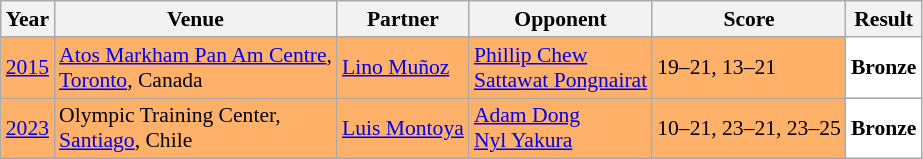<table class="sortable wikitable" style="font-size: 90%;">
<tr>
<th>Year</th>
<th>Venue</th>
<th>Partner</th>
<th>Opponent</th>
<th>Score</th>
<th>Result</th>
</tr>
<tr style="background:#FFB069">
<td align="center"><a href='#'>2015</a></td>
<td align="left"><a href='#'>Atos Markham Pan Am Centre</a>,<br><a href='#'>Toronto</a>, Canada</td>
<td align="left"> <a href='#'>Lino Muñoz</a></td>
<td align="left"> <a href='#'>Phillip Chew</a><br> <a href='#'>Sattawat Pongnairat</a></td>
<td align="left">19–21, 13–21</td>
<td style="text-align:left; background:white"> <strong>Bronze</strong></td>
</tr>
<tr style="background:#FFB069">
<td align="center"><a href='#'>2023</a></td>
<td align="left">Olympic Training Center,<br><a href='#'>Santiago</a>, Chile</td>
<td align="left"> <a href='#'>Luis Montoya</a></td>
<td align="left"> <a href='#'>Adam Dong</a><br> <a href='#'>Nyl Yakura</a></td>
<td align="left">10–21, 23–21, 23–25</td>
<td style="text-align:left; background:white"> <strong>Bronze</strong></td>
</tr>
</table>
